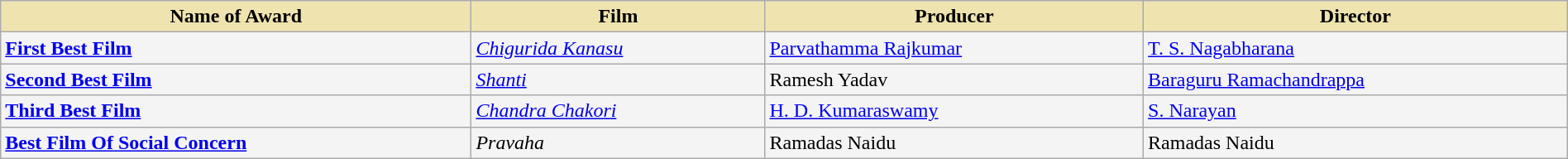<table class="wikitable" style="width:100%;">
<tr>
<th style="background-color:#EFE4B0;">Name of Award</th>
<th style="background-color:#EFE4B0;">Film</th>
<th style="background-color:#EFE4B0;">Producer</th>
<th style="background-color:#EFE4B0;">Director</th>
</tr>
<tr style="background-color:#F4F4F4">
<td><strong><a href='#'>First Best Film</a></strong></td>
<td><em><a href='#'>Chigurida Kanasu</a></em></td>
<td><a href='#'>Parvathamma Rajkumar</a></td>
<td><a href='#'>T. S. Nagabharana</a></td>
</tr>
<tr style="background-color:#F4F4F4">
<td><strong><a href='#'>Second Best Film</a></strong></td>
<td><em><a href='#'>Shanti</a></em></td>
<td>Ramesh Yadav</td>
<td><a href='#'>Baraguru Ramachandrappa</a></td>
</tr>
<tr style="background-color:#F4F4F4">
<td><strong><a href='#'>Third Best Film</a></strong></td>
<td><em><a href='#'>Chandra Chakori</a></em></td>
<td><a href='#'>H. D. Kumaraswamy</a></td>
<td><a href='#'>S. Narayan</a></td>
</tr>
<tr style="background-color:#F4F4F4">
<td><strong><a href='#'>Best Film Of Social Concern</a></strong></td>
<td><em>Pravaha</em></td>
<td>Ramadas Naidu</td>
<td>Ramadas Naidu</td>
</tr>
</table>
